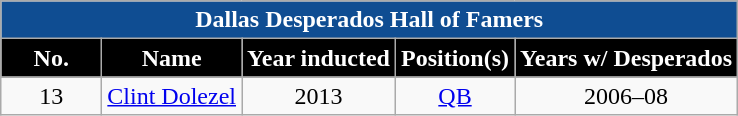<table class="wikitable sortable">
<tr>
<td colspan="5" style= "background: #0F4D92; color: white" align="center"><strong>Dallas Desperados Hall of Famers</strong></td>
</tr>
<tr>
<th width=60px style="background: black; color: white">No.</th>
<th style="background: black; color: white">Name</th>
<th style="background: black; color: white">Year inducted</th>
<th style="background: black; color: white">Position(s)</th>
<th style="background: black; color: white">Years w/ Desperados</th>
</tr>
<tr>
<td style="text-align:center;">13</td>
<td><a href='#'>Clint Dolezel</a></td>
<td style="text-align:center;">2013</td>
<td style="text-align:center;"><a href='#'>QB</a></td>
<td style="text-align:center;">2006–08</td>
</tr>
</table>
